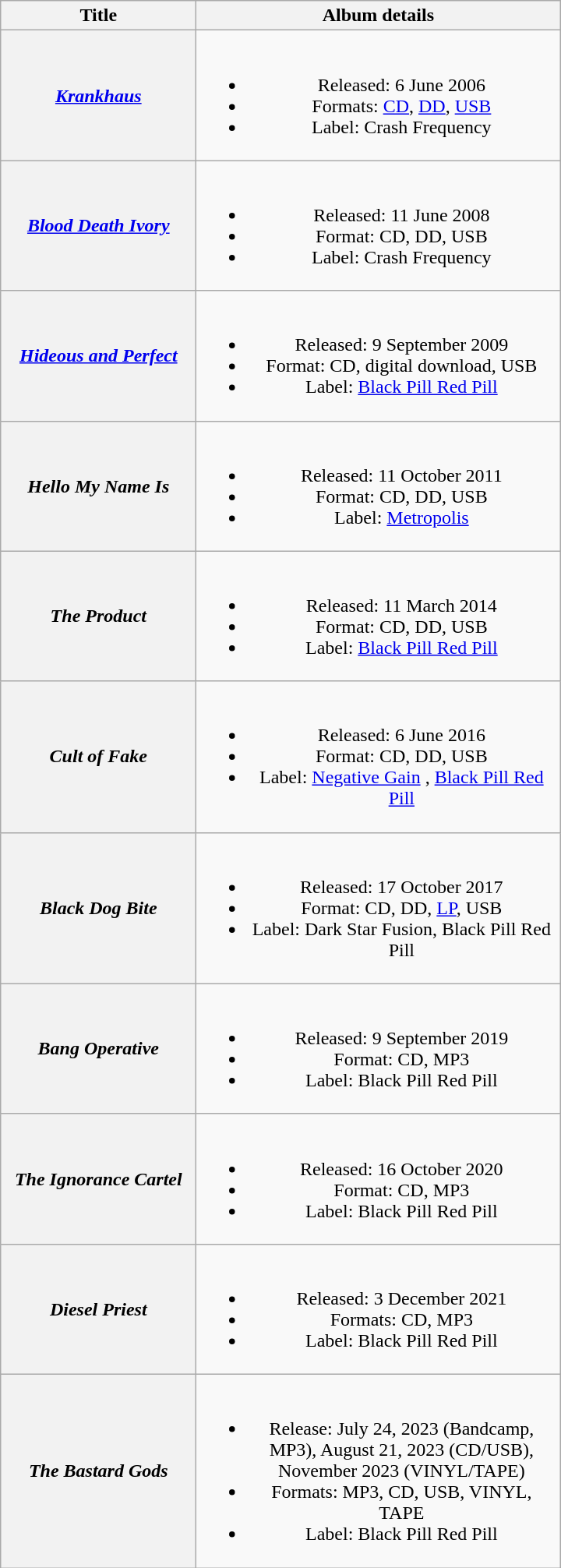<table class="wikitable plainrowheaders" style="text-align:center;">
<tr>
<th scope="col" style="width:10em;">Title</th>
<th scope="col" style="width:19em;">Album details</th>
</tr>
<tr>
<th scope="row"><em><a href='#'>Krankhaus</a></em></th>
<td><br><ul><li>Released: 6 June 2006</li><li>Formats: <a href='#'>CD</a>, <a href='#'>DD</a>, <a href='#'>USB</a></li><li>Label: Crash Frequency</li></ul></td>
</tr>
<tr>
<th scope="row"><em><a href='#'>Blood Death Ivory</a></em></th>
<td><br><ul><li>Released: 11 June 2008</li><li>Format: CD, DD, USB</li><li>Label: Crash Frequency</li></ul></td>
</tr>
<tr>
<th scope="row"><em><a href='#'>Hideous and Perfect</a></em></th>
<td><br><ul><li>Released: 9 September 2009</li><li>Format: CD, digital download, USB</li><li>Label: <a href='#'>Black Pill Red Pill</a> </li></ul></td>
</tr>
<tr>
<th scope="row"><em>Hello My Name Is</em></th>
<td><br><ul><li>Released: 11 October 2011</li><li>Format: CD, DD, USB</li><li>Label: <a href='#'>Metropolis</a> </li></ul></td>
</tr>
<tr>
<th scope="row"><em>The Product</em></th>
<td><br><ul><li>Released: 11 March 2014</li><li>Format: CD, DD, USB</li><li>Label: <a href='#'>Black Pill Red Pill</a> </li></ul></td>
</tr>
<tr>
<th scope="row"><em>Cult of Fake</em></th>
<td><br><ul><li>Released: 6 June 2016</li><li>Format: CD, DD, USB</li><li>Label: <a href='#'>Negative Gain</a> , <a href='#'>Black Pill Red Pill</a> </li></ul></td>
</tr>
<tr>
<th scope="row"><em>Black Dog Bite</em></th>
<td><br><ul><li>Released: 17 October 2017</li><li>Format: CD, DD, <a href='#'>LP</a>, USB</li><li>Label: Dark Star Fusion, Black Pill Red Pill </li></ul></td>
</tr>
<tr>
<th scope="row"><em>Bang Operative</em></th>
<td><br><ul><li>Released: 9 September 2019</li><li>Format: CD, MP3</li><li>Label: Black Pill Red Pill</li></ul></td>
</tr>
<tr>
<th scope="row"><em>The Ignorance Cartel</em></th>
<td><br><ul><li>Released: 16 October 2020</li><li>Format: CD, MP3</li><li>Label: Black Pill Red Pill</li></ul></td>
</tr>
<tr>
<th scope="row"><em>Diesel Priest</em></th>
<td><br><ul><li>Released: 3 December 2021</li><li>Formats: CD, MP3</li><li>Label: Black Pill Red Pill</li></ul></td>
</tr>
<tr>
<th scope="row"><em>The Bastard Gods</em></th>
<td><br><ul><li>Release: July 24, 2023 (Bandcamp, MP3), August 21, 2023 (CD/USB), November 2023 (VINYL/TAPE)</li><li>Formats: MP3, CD, USB, VINYL, TAPE</li><li>Label: Black Pill Red Pill</li></ul></td>
</tr>
</table>
